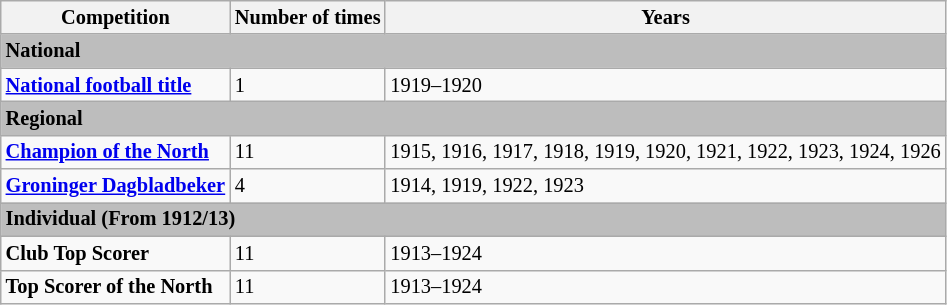<table class="wikitable" style="font-size:85%;">
<tr>
<th>Competition</th>
<th>Number of times</th>
<th>Years</th>
</tr>
<tr>
<td style="background:#BDBDBD;" colspan="6"><strong>National</strong></td>
</tr>
<tr>
<td><strong><a href='#'>National football title</a></strong></td>
<td>1</td>
<td>1919–1920</td>
</tr>
<tr>
<td style="background:#BDBDBD;" colspan="6"><strong>Regional</strong></td>
</tr>
<tr>
<td><strong><a href='#'>Champion of the North</a></strong></td>
<td>11</td>
<td>1915, 1916, 1917, 1918, 1919, 1920, 1921, 1922, 1923, 1924, 1926</td>
</tr>
<tr>
<td><strong><a href='#'>Groninger Dagbladbeker</a></strong></td>
<td>4</td>
<td>1914, 1919, 1922, 1923</td>
</tr>
<tr>
<td style="background:#BDBDBD;" colspan="6"><strong>Individual (From 1912/13)</strong></td>
</tr>
<tr>
<td><strong>Club Top Scorer</strong></td>
<td>11</td>
<td>1913–1924</td>
</tr>
<tr>
<td><strong>Top Scorer of the North</strong></td>
<td>11</td>
<td>1913–1924</td>
</tr>
</table>
